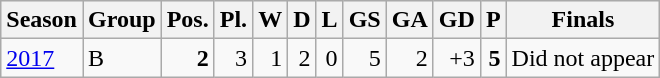<table class="wikitable">
<tr style="background:#efefef;">
<th>Season</th>
<th>Group</th>
<th>Pos.</th>
<th>Pl.</th>
<th>W</th>
<th>D</th>
<th>L</th>
<th>GS</th>
<th>GA</th>
<th>GD</th>
<th>P</th>
<th>Finals</th>
</tr>
<tr>
<td><a href='#'>2017</a></td>
<td>B</td>
<td align=right><strong>2</strong></td>
<td align=right>3</td>
<td align=right>1</td>
<td align=right>2</td>
<td align=right>0</td>
<td align=right>5</td>
<td align=right>2</td>
<td align=right>+3</td>
<td align=right><strong>5</strong></td>
<td>Did not appear</td>
</tr>
</table>
